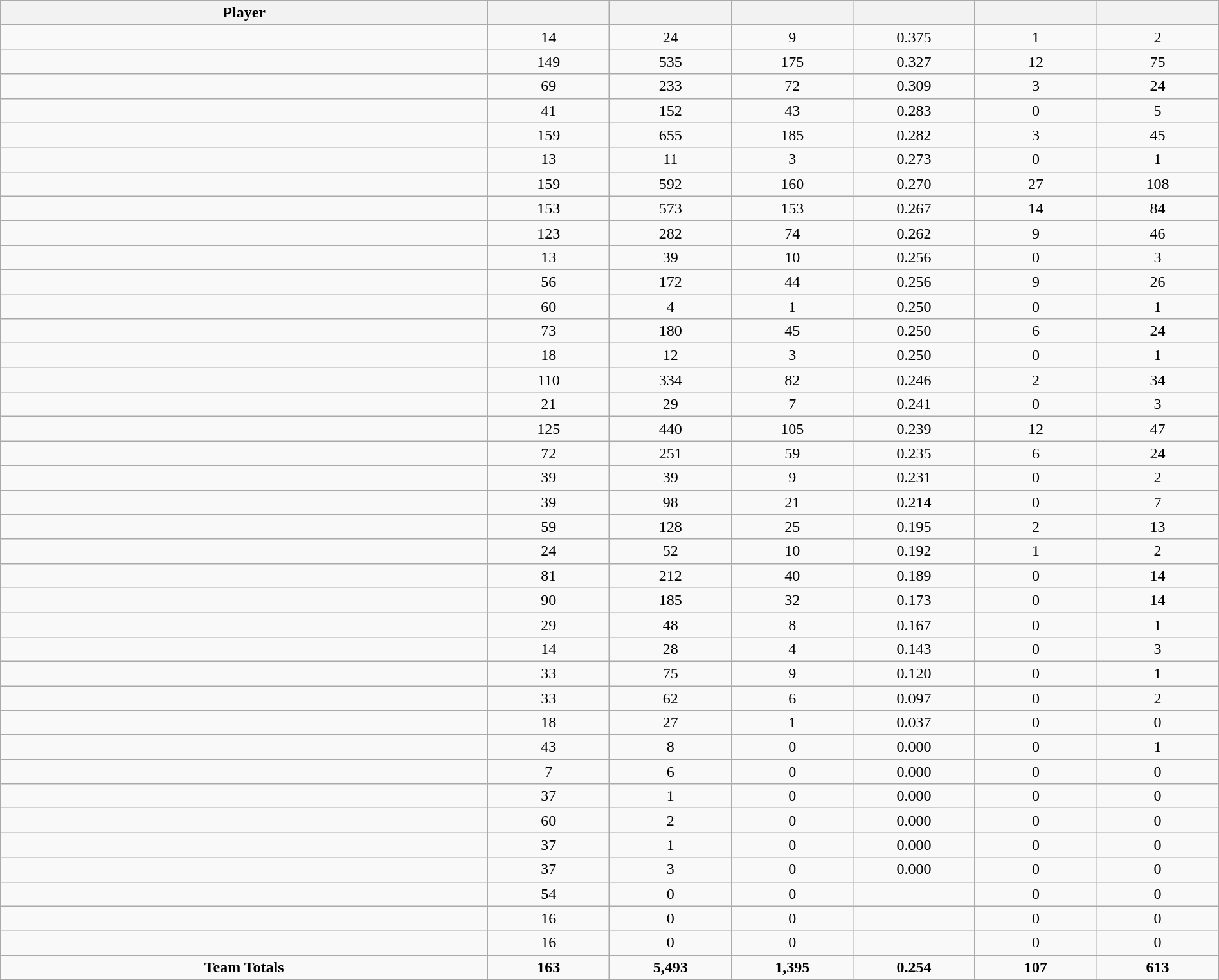<table class="wikitable sortable" style="text-align:center;" width="100%">
<tr>
<th width="40%">Player</th>
<th width="10%"></th>
<th width="10%"></th>
<th width="10%"></th>
<th width="10%"></th>
<th width="10%"></th>
<th width="10%"></th>
</tr>
<tr>
<td></td>
<td>14</td>
<td>24</td>
<td>9</td>
<td>0.375</td>
<td>1</td>
<td>2</td>
</tr>
<tr>
<td></td>
<td>149</td>
<td>535</td>
<td>175</td>
<td>0.327</td>
<td>12</td>
<td>75</td>
</tr>
<tr>
<td></td>
<td>69</td>
<td>233</td>
<td>72</td>
<td>0.309</td>
<td>3</td>
<td>24</td>
</tr>
<tr>
<td></td>
<td>41</td>
<td>152</td>
<td>43</td>
<td>0.283</td>
<td>0</td>
<td>5</td>
</tr>
<tr>
<td></td>
<td>159</td>
<td>655</td>
<td>185</td>
<td>0.282</td>
<td>3</td>
<td>45</td>
</tr>
<tr>
<td></td>
<td>13</td>
<td>11</td>
<td>3</td>
<td>0.273</td>
<td>0</td>
<td>1</td>
</tr>
<tr>
<td></td>
<td>159</td>
<td>592</td>
<td>160</td>
<td>0.270</td>
<td>27</td>
<td>108</td>
</tr>
<tr>
<td></td>
<td>153</td>
<td>573</td>
<td>153</td>
<td>0.267</td>
<td>14</td>
<td>84</td>
</tr>
<tr>
<td></td>
<td>123</td>
<td>282</td>
<td>74</td>
<td>0.262</td>
<td>9</td>
<td>46</td>
</tr>
<tr>
<td></td>
<td>13</td>
<td>39</td>
<td>10</td>
<td>0.256</td>
<td>0</td>
<td>3</td>
</tr>
<tr>
<td></td>
<td>56</td>
<td>172</td>
<td>44</td>
<td>0.256</td>
<td>9</td>
<td>26</td>
</tr>
<tr>
<td></td>
<td>60</td>
<td>4</td>
<td>1</td>
<td>0.250</td>
<td>0</td>
<td>1</td>
</tr>
<tr>
<td></td>
<td>73</td>
<td>180</td>
<td>45</td>
<td>0.250</td>
<td>6</td>
<td>24</td>
</tr>
<tr>
<td></td>
<td>18</td>
<td>12</td>
<td>3</td>
<td>0.250</td>
<td>0</td>
<td>1</td>
</tr>
<tr>
<td></td>
<td>110</td>
<td>334</td>
<td>82</td>
<td>0.246</td>
<td>2</td>
<td>34</td>
</tr>
<tr>
<td></td>
<td>21</td>
<td>29</td>
<td>7</td>
<td>0.241</td>
<td>0</td>
<td>3</td>
</tr>
<tr>
<td></td>
<td>125</td>
<td>440</td>
<td>105</td>
<td>0.239</td>
<td>12</td>
<td>47</td>
</tr>
<tr>
<td></td>
<td>72</td>
<td>251</td>
<td>59</td>
<td>0.235</td>
<td>6</td>
<td>24</td>
</tr>
<tr>
<td></td>
<td>39</td>
<td>39</td>
<td>9</td>
<td>0.231</td>
<td>0</td>
<td>2</td>
</tr>
<tr>
<td></td>
<td>39</td>
<td>98</td>
<td>21</td>
<td>0.214</td>
<td>0</td>
<td>7</td>
</tr>
<tr>
<td></td>
<td>59</td>
<td>128</td>
<td>25</td>
<td>0.195</td>
<td>2</td>
<td>13</td>
</tr>
<tr>
<td></td>
<td>24</td>
<td>52</td>
<td>10</td>
<td>0.192</td>
<td>1</td>
<td>2</td>
</tr>
<tr>
<td></td>
<td>81</td>
<td>212</td>
<td>40</td>
<td>0.189</td>
<td>0</td>
<td>14</td>
</tr>
<tr>
<td></td>
<td>90</td>
<td>185</td>
<td>32</td>
<td>0.173</td>
<td>0</td>
<td>14</td>
</tr>
<tr>
<td></td>
<td>29</td>
<td>48</td>
<td>8</td>
<td>0.167</td>
<td>0</td>
<td>1</td>
</tr>
<tr>
<td></td>
<td>14</td>
<td>28</td>
<td>4</td>
<td>0.143</td>
<td>0</td>
<td>3</td>
</tr>
<tr>
<td></td>
<td>33</td>
<td>75</td>
<td>9</td>
<td>0.120</td>
<td>0</td>
<td>1</td>
</tr>
<tr>
<td></td>
<td>33</td>
<td>62</td>
<td>6</td>
<td>0.097</td>
<td>0</td>
<td>2</td>
</tr>
<tr>
<td></td>
<td>18</td>
<td>27</td>
<td>1</td>
<td>0.037</td>
<td>0</td>
<td>0</td>
</tr>
<tr>
<td></td>
<td>43</td>
<td>8</td>
<td>0</td>
<td>0.000</td>
<td>0</td>
<td>1</td>
</tr>
<tr>
<td></td>
<td>7</td>
<td>6</td>
<td>0</td>
<td>0.000</td>
<td>0</td>
<td>0</td>
</tr>
<tr>
<td></td>
<td>37</td>
<td>1</td>
<td>0</td>
<td>0.000</td>
<td>0</td>
<td>0</td>
</tr>
<tr>
<td></td>
<td>60</td>
<td>2</td>
<td>0</td>
<td>0.000</td>
<td>0</td>
<td>0</td>
</tr>
<tr>
<td></td>
<td>37</td>
<td>1</td>
<td>0</td>
<td>0.000</td>
<td>0</td>
<td>0</td>
</tr>
<tr>
<td></td>
<td>37</td>
<td>3</td>
<td>0</td>
<td>0.000</td>
<td>0</td>
<td>0</td>
</tr>
<tr>
<td></td>
<td>54</td>
<td>0</td>
<td>0</td>
<td></td>
<td>0</td>
<td>0</td>
</tr>
<tr>
<td></td>
<td>16</td>
<td>0</td>
<td>0</td>
<td></td>
<td>0</td>
<td>0</td>
</tr>
<tr>
<td></td>
<td>16</td>
<td>0</td>
<td>0</td>
<td></td>
<td>0</td>
<td>0</td>
</tr>
<tr>
<td><strong>Team Totals</strong></td>
<td><strong>163</strong></td>
<td><strong>5,493</strong></td>
<td><strong>1,395</strong></td>
<td><strong>0.254</strong></td>
<td><strong>107</strong></td>
<td><strong>613</strong></td>
</tr>
</table>
